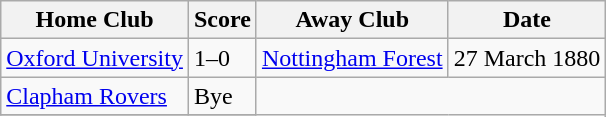<table class="wikitable">
<tr>
<th>Home Club</th>
<th>Score</th>
<th>Away Club</th>
<th>Date</th>
</tr>
<tr>
<td><a href='#'>Oxford University</a></td>
<td>1–0</td>
<td><a href='#'>Nottingham Forest</a></td>
<td>27 March 1880</td>
</tr>
<tr>
<td><a href='#'>Clapham Rovers</a></td>
<td>Bye</td>
</tr>
<tr>
</tr>
</table>
